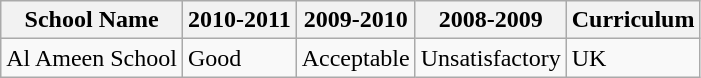<table class="wikitable">
<tr>
<th>School Name</th>
<th>2010-2011</th>
<th>2009-2010</th>
<th>2008-2009</th>
<th>Curriculum</th>
</tr>
<tr>
<td>Al Ameen School</td>
<td>Good</td>
<td>Acceptable</td>
<td>Unsatisfactory</td>
<td>UK</td>
</tr>
</table>
